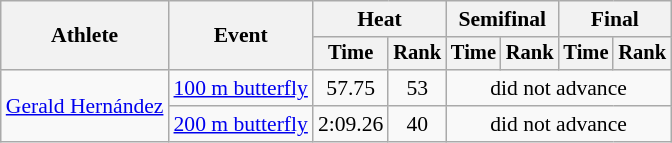<table class="wikitable" style="text-align:center; font-size:90%">
<tr>
<th rowspan="2">Athlete</th>
<th rowspan="2">Event</th>
<th colspan="2">Heat</th>
<th colspan="2">Semifinal</th>
<th colspan="2">Final</th>
</tr>
<tr style="font-size:95%">
<th>Time</th>
<th>Rank</th>
<th>Time</th>
<th>Rank</th>
<th>Time</th>
<th>Rank</th>
</tr>
<tr>
<td align=left rowspan=2><a href='#'>Gerald Hernández</a></td>
<td align=left><a href='#'>100 m butterfly</a></td>
<td>57.75</td>
<td>53</td>
<td colspan=4>did not advance</td>
</tr>
<tr>
<td align=left><a href='#'>200 m butterfly</a></td>
<td>2:09.26</td>
<td>40</td>
<td colspan=4>did not advance</td>
</tr>
</table>
